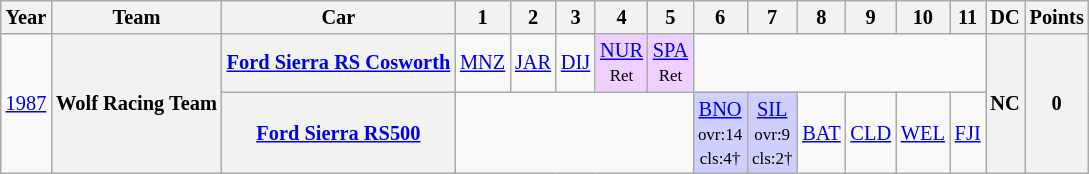<table class="wikitable" style="text-align:center; font-size:85%">
<tr>
<th>Year</th>
<th>Team</th>
<th>Car</th>
<th>1</th>
<th>2</th>
<th>3</th>
<th>4</th>
<th>5</th>
<th>6</th>
<th>7</th>
<th>8</th>
<th>9</th>
<th>10</th>
<th>11</th>
<th>DC</th>
<th>Points</th>
</tr>
<tr>
<td rowspan=2><a href='#'>1987</a></td>
<th rowspan=2 nowrap>Wolf Racing Team</th>
<th nowrap><a href='#'>Ford Sierra RS Cosworth</a></th>
<td><a href='#'>MNZ</a></td>
<td><a href='#'>JAR</a></td>
<td><a href='#'>DIJ</a></td>
<td style="background:#EFCFFF;"><a href='#'>NUR</a><br><small>Ret</small></td>
<td style="background:#EFCFFF;"><a href='#'>SPA</a><br><small>Ret</small></td>
<td colspan=6></td>
<th rowspan=2>NC</th>
<th rowspan=2>0</th>
</tr>
<tr>
<th nowrap><a href='#'>Ford Sierra RS500</a></th>
<td colspan=5></td>
<td style="background:#CFCFFF;"><a href='#'>BNO</a><br><small>ovr:14<br>cls:4†</small></td>
<td style="background:#CFCFFF;"><a href='#'>SIL</a><br><small>ovr:9<br>cls:2†</small></td>
<td><a href='#'>BAT</a></td>
<td><a href='#'>CLD</a></td>
<td><a href='#'>WEL</a></td>
<td><a href='#'>FJI</a></td>
</tr>
</table>
